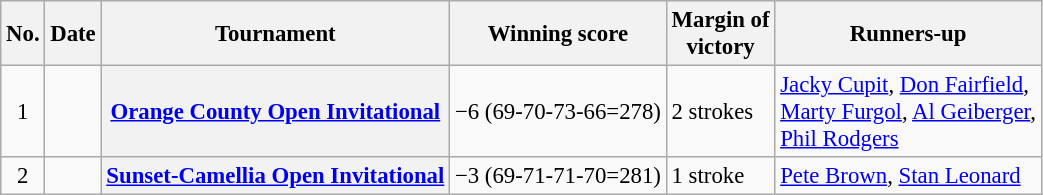<table class="wikitable plainrowheaders" style="font-size:95%">
<tr>
<th scope="col">No.</th>
<th scope="col">Date</th>
<th scope="col">Tournament</th>
<th scope="col">Winning score</th>
<th scope="col">Margin of<br>victory</th>
<th scope="col">Runners-up</th>
</tr>
<tr>
<td align=center>1</td>
<td align=right></td>
<th scope="row"><a href='#'>Orange County Open Invitational</a></th>
<td>−6 (69-70-73-66=278)</td>
<td>2 strokes</td>
<td> <a href='#'>Jacky Cupit</a>,  <a href='#'>Don Fairfield</a>,<br> <a href='#'>Marty Furgol</a>,  <a href='#'>Al Geiberger</a>,<br> <a href='#'>Phil Rodgers</a></td>
</tr>
<tr>
<td align=center>2</td>
<td align=right></td>
<th scope="row"><a href='#'>Sunset-Camellia Open Invitational</a></th>
<td>−3 (69-71-71-70=281)</td>
<td>1 stroke</td>
<td> <a href='#'>Pete Brown</a>,  <a href='#'>Stan Leonard</a></td>
</tr>
</table>
